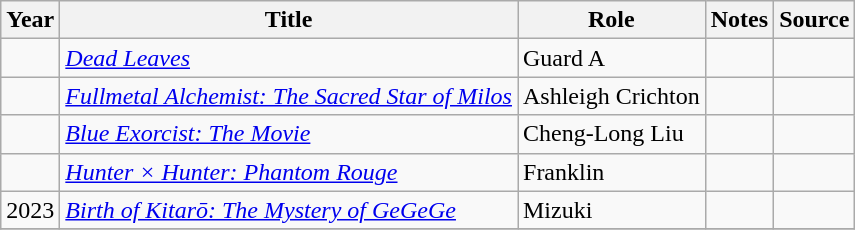<table class="wikitable sortable plainrowheaders">
<tr>
<th>Year</th>
<th>Title</th>
<th>Role</th>
<th class="unsortable">Notes</th>
<th class="unsortable">Source</th>
</tr>
<tr>
<td></td>
<td><em><a href='#'>Dead Leaves</a></em></td>
<td>Guard A</td>
<td></td>
<td></td>
</tr>
<tr>
<td></td>
<td><em><a href='#'>Fullmetal Alchemist: The Sacred Star of Milos</a></em></td>
<td>Ashleigh Crichton</td>
<td></td>
<td></td>
</tr>
<tr>
<td></td>
<td><em><a href='#'>Blue Exorcist: The Movie</a></em></td>
<td>Cheng-Long Liu</td>
<td></td>
<td></td>
</tr>
<tr>
<td></td>
<td><em><a href='#'>Hunter × Hunter: Phantom Rouge</a></em></td>
<td>Franklin</td>
<td></td>
<td></td>
</tr>
<tr>
<td>2023</td>
<td><em><a href='#'>Birth of Kitarō: The Mystery of GeGeGe</a></em></td>
<td>Mizuki</td>
<td></td>
<td></td>
</tr>
<tr>
</tr>
</table>
